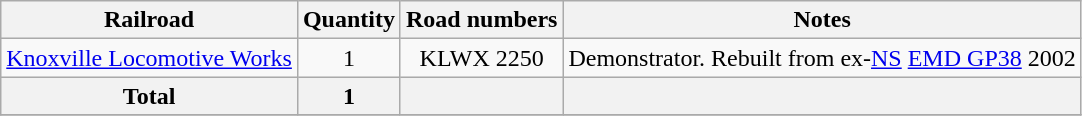<table class="wikitable">
<tr>
<th>Railroad</th>
<th>Quantity</th>
<th>Road numbers</th>
<th>Notes</th>
</tr>
<tr>
<td><a href='#'>Knoxville Locomotive Works</a></td>
<td style="text-align:center;">1</td>
<td style="text-align:center;">KLWX 2250</td>
<td>Demonstrator. Rebuilt from ex-<a href='#'>NS</a> <a href='#'>EMD GP38</a> 2002</td>
</tr>
<tr>
<th>Total</th>
<th>1</th>
<th></th>
<th></th>
</tr>
<tr>
</tr>
</table>
